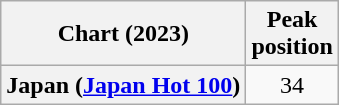<table class="wikitable sortable plainrowheaders" style="text-align:center">
<tr>
<th scope="col">Chart (2023)</th>
<th scope="col">Peak<br>position</th>
</tr>
<tr>
<th scope="row">Japan (<a href='#'>Japan Hot 100</a>)</th>
<td>34</td>
</tr>
</table>
